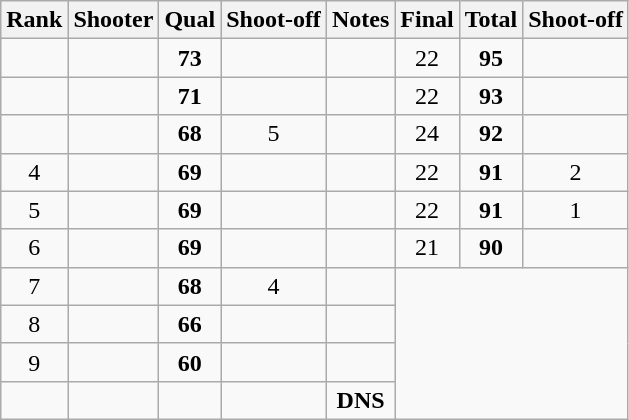<table class="wikitable sortable" style="text-align: center">
<tr>
<th>Rank</th>
<th>Shooter</th>
<th>Qual</th>
<th>Shoot-off</th>
<th>Notes</th>
<th>Final</th>
<th>Total</th>
<th>Shoot-off</th>
</tr>
<tr>
<td></td>
<td align=left></td>
<td><strong>73</strong></td>
<td></td>
<td></td>
<td>22</td>
<td><strong>95</strong></td>
<td></td>
</tr>
<tr>
<td></td>
<td align=left></td>
<td><strong>71</strong></td>
<td></td>
<td></td>
<td>22</td>
<td><strong>93</strong></td>
<td></td>
</tr>
<tr>
<td></td>
<td align=left></td>
<td><strong>68</strong></td>
<td>5</td>
<td></td>
<td>24</td>
<td><strong>92</strong></td>
<td></td>
</tr>
<tr>
<td>4</td>
<td align=left></td>
<td><strong>69</strong></td>
<td></td>
<td></td>
<td>22</td>
<td><strong>91</strong></td>
<td>2</td>
</tr>
<tr>
<td>5</td>
<td align=left></td>
<td><strong>69</strong></td>
<td></td>
<td></td>
<td>22</td>
<td><strong>91</strong></td>
<td>1</td>
</tr>
<tr>
<td>6</td>
<td align=left></td>
<td><strong>69</strong></td>
<td></td>
<td></td>
<td>21</td>
<td><strong>90</strong></td>
<td></td>
</tr>
<tr>
<td>7</td>
<td align=left></td>
<td><strong>68</strong></td>
<td>4</td>
<td></td>
</tr>
<tr>
<td>8</td>
<td align=left></td>
<td><strong>66</strong></td>
<td></td>
<td></td>
</tr>
<tr>
<td>9</td>
<td align=left></td>
<td><strong>60</strong></td>
<td></td>
<td></td>
</tr>
<tr>
<td></td>
<td align=left></td>
<td></td>
<td></td>
<td><strong>DNS</strong></td>
</tr>
</table>
